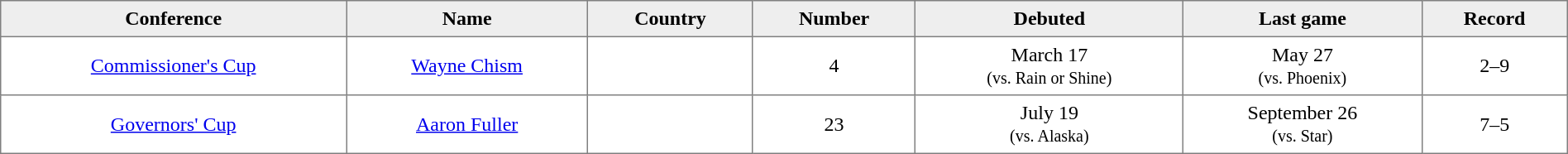<table border="1" style="border-collapse:collapse; text-align:center; width:100%;"  cellpadding="5">
<tr style="background:#eee;">
<th>Conference</th>
<th>Name</th>
<th>Country</th>
<th>Number</th>
<th>Debuted</th>
<th>Last game</th>
<th>Record</th>
</tr>
<tr>
<td><a href='#'>Commissioner's Cup</a></td>
<td><a href='#'>Wayne Chism</a></td>
<td></td>
<td>4</td>
<td>March 17<br><small>(vs. Rain or Shine)</small></td>
<td>May 27<br><small>(vs. Phoenix)</small></td>
<td>2–9</td>
</tr>
<tr>
<td><a href='#'>Governors' Cup</a></td>
<td><a href='#'>Aaron Fuller</a></td>
<td></td>
<td>23</td>
<td>July 19<br><small>(vs. Alaska)</small></td>
<td>September 26<br><small>(vs. Star)</small></td>
<td>7–5</td>
</tr>
</table>
